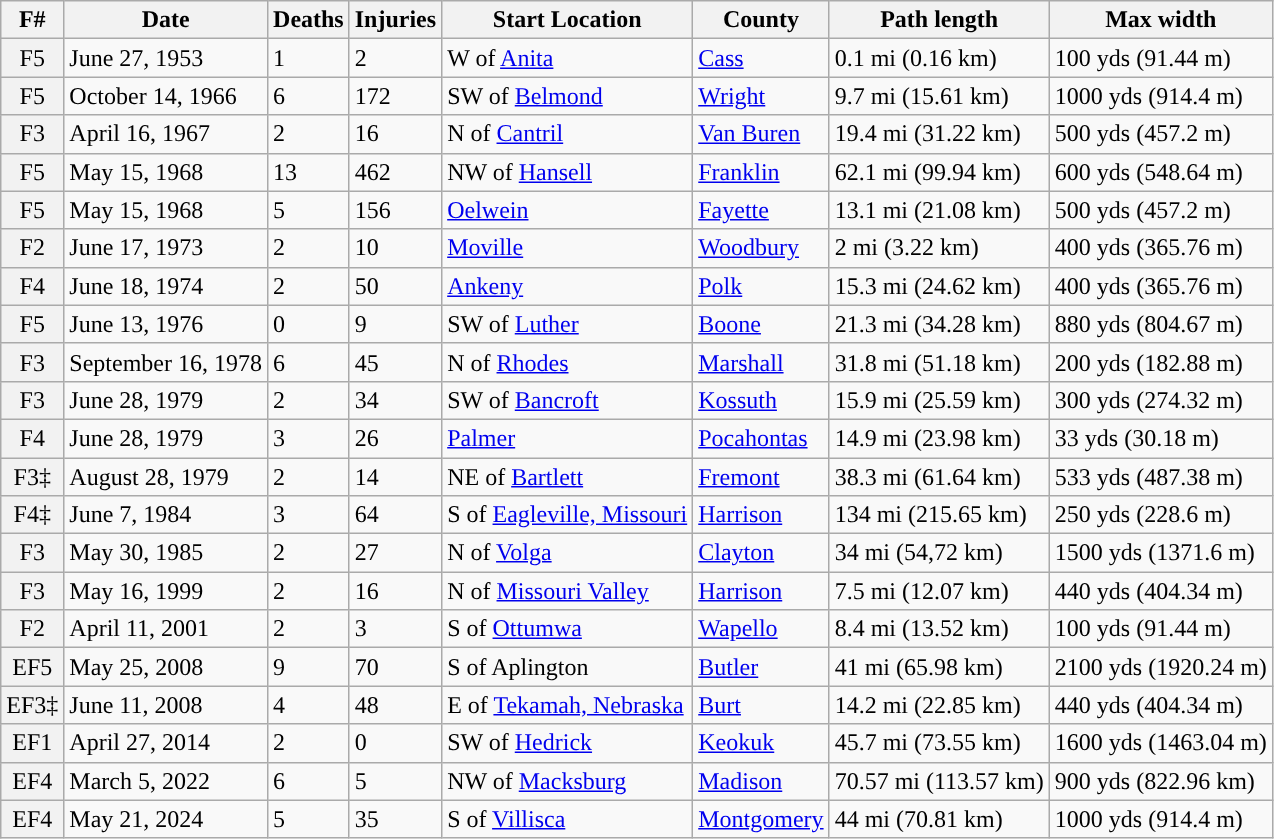<table class="wikitable sortable">
<tr>
<th scope="col">F#</th>
<th scope="col">Date</th>
<th scope="col">Deaths</th>
<th scope="col">Injuries</th>
<th scope="col">Start Location</th>
<th scope="col">County</th>
<th scope="col">Path length</th>
<th scope="col">Max width</th>
</tr>
<tr>
<th scope="row" rowspan="1" style="font-weight:normal; background-color:#">F5</th>
<td>June 27, 1953</td>
<td>1</td>
<td>2</td>
<td>W of <a href='#'>Anita</a></td>
<td><a href='#'>Cass</a></td>
<td>0.1 mi (0.16 km)</td>
<td>100 yds (91.44 m)</td>
</tr>
<tr>
<th scope="row" rowspan="1" style="font-weight:normal; background-color:#">F5</th>
<td>October 14, 1966</td>
<td>6</td>
<td>172</td>
<td>SW of <a href='#'>Belmond</a></td>
<td><a href='#'>Wright</a></td>
<td>9.7 mi (15.61 km)</td>
<td>1000 yds (914.4 m)</td>
</tr>
<tr>
<th scope="row" rowspan="1" style="font-weight:normal; background-color:#">F3</th>
<td>April 16, 1967</td>
<td>2</td>
<td>16</td>
<td>N of <a href='#'>Cantril</a></td>
<td><a href='#'>Van Buren</a></td>
<td>19.4 mi (31.22 km)</td>
<td>500 yds (457.2 m)</td>
</tr>
<tr>
<th scope="row" rowspan="1" style="font-weight:normal; background-color:#">F5</th>
<td>May 15, 1968</td>
<td>13</td>
<td>462</td>
<td>NW of <a href='#'>Hansell</a></td>
<td><a href='#'>Franklin</a></td>
<td>62.1 mi (99.94 km)</td>
<td>600 yds (548.64 m)</td>
</tr>
<tr>
<th scope="row" rowspan="1" style="font-weight:normal; background-color:#">F5</th>
<td>May 15, 1968</td>
<td>5</td>
<td>156</td>
<td><a href='#'>Oelwein</a></td>
<td><a href='#'>Fayette</a></td>
<td>13.1 mi (21.08 km)</td>
<td>500 yds (457.2 m)</td>
</tr>
<tr>
<th scope="row" rowspan="1" style="font-weight:normal; background-color:#">F2</th>
<td>June 17, 1973</td>
<td>2</td>
<td>10</td>
<td><a href='#'>Moville</a></td>
<td><a href='#'>Woodbury</a></td>
<td>2 mi (3.22 km)</td>
<td>400 yds (365.76 m)</td>
</tr>
<tr>
<th scope="row" rowspan="1" style="font-weight:normal; background-color:#">F4</th>
<td>June 18, 1974</td>
<td>2</td>
<td>50</td>
<td><a href='#'>Ankeny</a></td>
<td><a href='#'>Polk</a></td>
<td>15.3 mi (24.62 km)</td>
<td>400 yds (365.76 m)</td>
</tr>
<tr>
<th scope="row" rowspan="1" style="font-weight:normal; background-color:#">F5</th>
<td>June 13, 1976</td>
<td>0</td>
<td>9</td>
<td>SW of <a href='#'>Luther</a></td>
<td><a href='#'>Boone</a></td>
<td>21.3 mi (34.28 km)</td>
<td>880 yds (804.67 m)</td>
</tr>
<tr>
<th scope="row" rowspan="1" style="font-weight:normal; background-color:#">F3</th>
<td>September 16, 1978</td>
<td>6</td>
<td>45</td>
<td>N of <a href='#'>Rhodes</a></td>
<td><a href='#'>Marshall</a></td>
<td>31.8 mi (51.18 km)</td>
<td>200 yds (182.88 m)</td>
</tr>
<tr>
<th scope="row" rowspan="1" style="font-weight:normal; background-color:#">F3</th>
<td>June 28, 1979</td>
<td>2</td>
<td>34</td>
<td>SW of <a href='#'>Bancroft</a></td>
<td><a href='#'>Kossuth</a></td>
<td>15.9 mi (25.59 km)</td>
<td>300 yds (274.32 m)</td>
</tr>
<tr>
<th scope="row" rowspan="1" style="font-weight:normal; background-color:#">F4</th>
<td>June 28, 1979</td>
<td>3</td>
<td>26</td>
<td><a href='#'>Palmer</a></td>
<td><a href='#'>Pocahontas</a></td>
<td>14.9 mi (23.98 km)</td>
<td>33 yds (30.18 m)</td>
</tr>
<tr>
<th scope="row" rowspan="1" style="font-weight:normal; background-color:#">F3‡</th>
<td>August 28, 1979</td>
<td>2</td>
<td>14</td>
<td>NE of <a href='#'>Bartlett</a></td>
<td><a href='#'>Fremont</a></td>
<td>38.3 mi (61.64 km)</td>
<td>533 yds (487.38 m)</td>
</tr>
<tr>
<th scope="row" rowspan="1" style="font-weight:normal; background-color:#">F4‡</th>
<td>June 7, 1984</td>
<td>3</td>
<td>64</td>
<td>S of <a href='#'>Eagleville, Missouri</a></td>
<td><a href='#'>Harrison</a></td>
<td>134 mi (215.65 km)</td>
<td>250 yds (228.6 m)</td>
</tr>
<tr>
<th scope="row" rowspan="1" style="font-weight:normal; background-color:#">F3</th>
<td>May 30, 1985</td>
<td>2</td>
<td>27</td>
<td>N of <a href='#'>Volga</a></td>
<td><a href='#'>Clayton</a></td>
<td>34 mi (54,72 km)</td>
<td>1500 yds (1371.6 m)</td>
</tr>
<tr>
<th scope="row" rowspan="1" style="font-weight:normal; background-color:#">F3</th>
<td>May 16, 1999</td>
<td>2</td>
<td>16</td>
<td>N of <a href='#'>Missouri Valley</a></td>
<td><a href='#'>Harrison</a></td>
<td>7.5 mi (12.07 km)</td>
<td>440 yds (404.34 m)</td>
</tr>
<tr>
<th scope="row" rowspan="1" style="font-weight:normal; background-color:#">F2</th>
<td>April 11, 2001</td>
<td>2</td>
<td>3</td>
<td>S of <a href='#'>Ottumwa</a></td>
<td><a href='#'>Wapello</a></td>
<td>8.4 mi (13.52 km)</td>
<td>100 yds (91.44 m)</td>
</tr>
<tr>
<th scope="row" rowspan="1" style="font-weight:normal; background-color:#">EF5</th>
<td>May 25, 2008</td>
<td>9</td>
<td>70</td>
<td>S of Aplington</td>
<td><a href='#'>Butler</a></td>
<td>41 mi (65.98 km)</td>
<td>2100 yds (1920.24 m)</td>
</tr>
<tr>
<th scope="row" rowspan="1" style="font-weight:normal; background-color:#">EF3‡</th>
<td>June 11, 2008</td>
<td>4</td>
<td>48</td>
<td>E of <a href='#'>Tekamah, Nebraska</a></td>
<td><a href='#'>Burt</a></td>
<td>14.2 mi (22.85 km)</td>
<td>440 yds (404.34 m)</td>
</tr>
<tr>
<th scope="row" rowspan="1" style="font-weight:normal; background-color:#">EF1</th>
<td>April 27, 2014</td>
<td>2</td>
<td>0</td>
<td>SW of <a href='#'>Hedrick</a></td>
<td><a href='#'>Keokuk</a></td>
<td>45.7 mi (73.55 km)</td>
<td>1600 yds (1463.04 m)</td>
</tr>
<tr>
<th scope="row" rowspan="1" style="font-weight:normal; background-color:#">EF4</th>
<td>March 5, 2022</td>
<td>6</td>
<td>5</td>
<td>NW of <a href='#'>Macksburg</a></td>
<td><a href='#'>Madison</a></td>
<td>70.57 mi (113.57 km)</td>
<td>900 yds (822.96 km)</td>
</tr>
<tr>
<th scope="row" rowspan="1" style="font-weight:normal; background-color:#">EF4</th>
<td>May 21, 2024</td>
<td>5</td>
<td>35</td>
<td>S of <a href='#'>Villisca</a></td>
<td><a href='#'>Montgomery</a></td>
<td>44 mi (70.81 km)</td>
<td>1000 yds (914.4 m)</td>
</tr>
</table>
